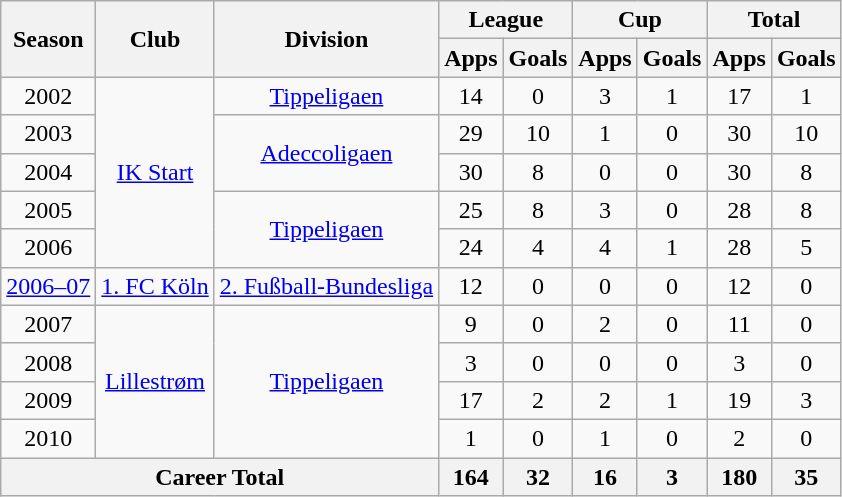<table class="wikitable" style="text-align: center;">
<tr>
<th rowspan="2">Season</th>
<th rowspan="2">Club</th>
<th rowspan="2">Division</th>
<th colspan="2">League</th>
<th colspan="2">Cup</th>
<th colspan="2">Total</th>
</tr>
<tr>
<th>Apps</th>
<th>Goals</th>
<th>Apps</th>
<th>Goals</th>
<th>Apps</th>
<th>Goals</th>
</tr>
<tr>
<td>2002</td>
<td rowspan="5" valign="center"><a href='#'>IK Start</a></td>
<td><a href='#'>Tippeligaen</a></td>
<td>14</td>
<td>0</td>
<td>3</td>
<td>1</td>
<td>17</td>
<td>1</td>
</tr>
<tr>
<td>2003</td>
<td rowspan="2" valign="center"><a href='#'>Adeccoligaen</a></td>
<td>29</td>
<td>10</td>
<td>1</td>
<td>0</td>
<td>30</td>
<td>10</td>
</tr>
<tr>
<td>2004</td>
<td>30</td>
<td>8</td>
<td>0</td>
<td>0</td>
<td>30</td>
<td>8</td>
</tr>
<tr>
<td>2005</td>
<td rowspan="2" valign="center"><a href='#'>Tippeligaen</a></td>
<td>25</td>
<td>8</td>
<td>3</td>
<td>0</td>
<td>28</td>
<td>8</td>
</tr>
<tr>
<td>2006</td>
<td>24</td>
<td>4</td>
<td>4</td>
<td>1</td>
<td>28</td>
<td>5</td>
</tr>
<tr>
<td><a href='#'>2006–07</a></td>
<td rowspan="1" valign="center"><a href='#'>1. FC Köln</a></td>
<td><a href='#'>2. Fußball-Bundesliga</a></td>
<td>12</td>
<td>0</td>
<td>0</td>
<td>0</td>
<td>12</td>
<td>0</td>
</tr>
<tr>
<td>2007</td>
<td rowspan="4" valign="center"><a href='#'>Lillestrøm</a></td>
<td rowspan="4" valign="center"><a href='#'>Tippeligaen</a></td>
<td>9</td>
<td>0</td>
<td>2</td>
<td>0</td>
<td>11</td>
<td>0</td>
</tr>
<tr>
<td>2008</td>
<td>3</td>
<td>0</td>
<td>0</td>
<td>0</td>
<td>3</td>
<td>0</td>
</tr>
<tr>
<td>2009</td>
<td>17</td>
<td>2</td>
<td>2</td>
<td>1</td>
<td>19</td>
<td>3</td>
</tr>
<tr>
<td>2010</td>
<td>1</td>
<td>0</td>
<td>1</td>
<td>0</td>
<td>2</td>
<td>0</td>
</tr>
<tr>
<th colspan="3">Career Total</th>
<th>164</th>
<th>32</th>
<th>16</th>
<th>3</th>
<th>180</th>
<th>35</th>
</tr>
</table>
